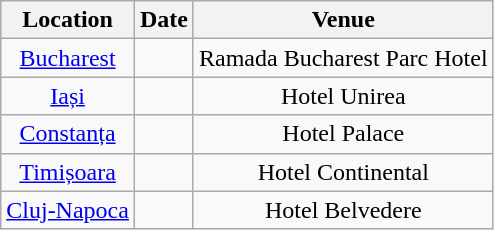<table class="wikitable" style="text-align:center">
<tr>
<th>Location</th>
<th>Date</th>
<th>Venue</th>
</tr>
<tr>
<td><a href='#'>Bucharest</a></td>
<td></td>
<td>Ramada Bucharest Parc Hotel</td>
</tr>
<tr>
<td><a href='#'>Iași</a></td>
<td></td>
<td>Hotel Unirea</td>
</tr>
<tr>
<td><a href='#'>Constanța</a></td>
<td></td>
<td>Hotel Palace</td>
</tr>
<tr>
<td><a href='#'>Timișoara</a></td>
<td></td>
<td>Hotel Continental</td>
</tr>
<tr>
<td><a href='#'>Cluj-Napoca</a></td>
<td></td>
<td>Hotel Belvedere</td>
</tr>
</table>
